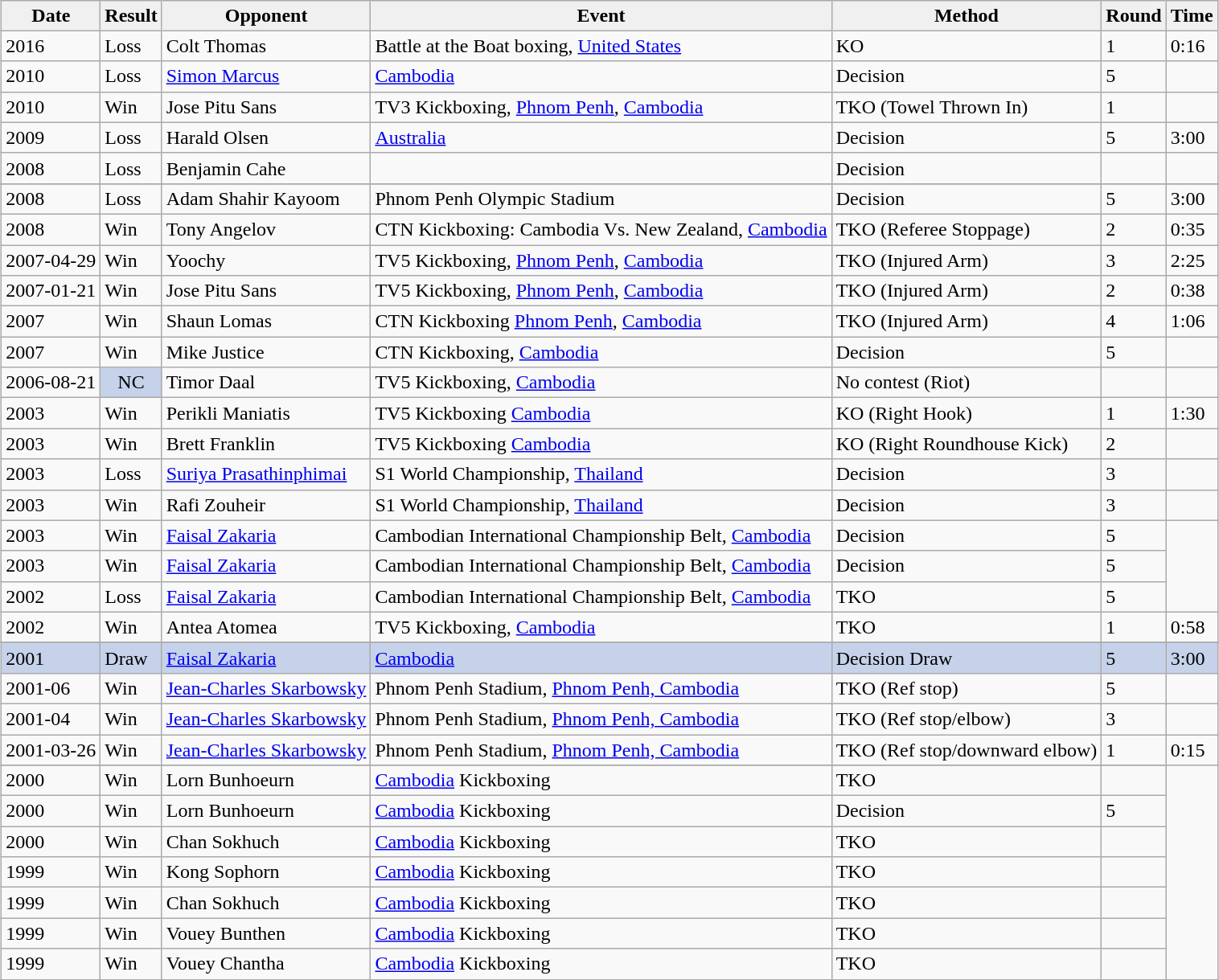<table class="wikitable" style="margin:0.5em auto;">
<tr>
</tr>
<tr>
<th style="border-style: none none solid solid; background: #f0f0f0">Date</th>
<th style="border-style: none none solid solid; background: #f0f0f0">Result</th>
<th style="border-style: none none solid solid; background: #f0f0f0">Opponent</th>
<th style="border-style: none none solid solid; background: #f0f0f0">Event</th>
<th style="border-style: none none solid solid; background: #f0f0f0">Method</th>
<th style="border-style: none none solid solid; background: #f0f0f0">Round</th>
<th style="border-style: none none solid solid; background: #f0f0f0">Time</th>
</tr>
<tr>
<td>2016</td>
<td> Loss</td>
<td> Colt Thomas</td>
<td>Battle at the Boat boxing, <a href='#'>United States</a></td>
<td>KO</td>
<td>1</td>
<td>0:16</td>
</tr>
<tr>
<td>2010</td>
<td> Loss</td>
<td> <a href='#'>Simon Marcus</a></td>
<td><a href='#'>Cambodia</a></td>
<td>Decision</td>
<td>5</td>
<td></td>
</tr>
<tr>
<td>2010</td>
<td> Win</td>
<td> Jose Pitu Sans</td>
<td>TV3 Kickboxing, <a href='#'>Phnom Penh</a>, <a href='#'>Cambodia</a></td>
<td>TKO (Towel Thrown In)</td>
<td>1</td>
</tr>
<tr>
<td>2009</td>
<td> Loss</td>
<td> Harald Olsen</td>
<td><a href='#'>Australia</a></td>
<td>Decision</td>
<td>5</td>
<td>3:00</td>
</tr>
<tr>
<td>2008</td>
<td> Loss</td>
<td> Benjamin Cahe</td>
<td></td>
<td>Decision</td>
<td></td>
<td></td>
</tr>
<tr>
</tr>
<tr>
<td>2008</td>
<td> Loss</td>
<td> Adam Shahir Kayoom</td>
<td>Phnom Penh Olympic Stadium</td>
<td>Decision</td>
<td>5</td>
<td>3:00</td>
</tr>
<tr>
<td>2008</td>
<td> Win</td>
<td> Tony Angelov</td>
<td>CTN Kickboxing: Cambodia Vs. New Zealand, <a href='#'>Cambodia</a></td>
<td>TKO (Referee Stoppage)</td>
<td>2</td>
<td>0:35</td>
</tr>
<tr>
<td>2007-04-29</td>
<td> Win</td>
<td> Yoochy</td>
<td>TV5 Kickboxing, <a href='#'>Phnom Penh</a>, <a href='#'>Cambodia</a></td>
<td>TKO (Injured Arm)</td>
<td>3</td>
<td>2:25</td>
</tr>
<tr>
<td>2007-01-21</td>
<td> Win</td>
<td> Jose Pitu Sans</td>
<td>TV5 Kickboxing, <a href='#'>Phnom Penh</a>, <a href='#'>Cambodia</a></td>
<td>TKO (Injured Arm)</td>
<td>2</td>
<td>0:38</td>
</tr>
<tr>
<td>2007</td>
<td> Win</td>
<td> Shaun Lomas</td>
<td>CTN Kickboxing <a href='#'>Phnom Penh</a>, <a href='#'>Cambodia</a></td>
<td>TKO (Injured Arm)</td>
<td>4</td>
<td>1:06</td>
</tr>
<tr>
<td>2007</td>
<td> Win</td>
<td> Mike Justice</td>
<td>CTN Kickboxing, <a href='#'>Cambodia</a></td>
<td>Decision</td>
<td>5</td>
<td></td>
</tr>
<tr>
<td>2006-08-21</td>
<td style="background: #c5d2ea; text-align:center;">NC</td>
<td> Timor Daal</td>
<td>TV5 Kickboxing, <a href='#'>Cambodia</a></td>
<td>No contest (Riot)</td>
<td></td>
<td></td>
</tr>
<tr>
<td>2003</td>
<td>Win</td>
<td> Perikli Maniatis</td>
<td>TV5 Kickboxing <a href='#'>Cambodia</a></td>
<td>KO (Right Hook)</td>
<td>1</td>
<td>1:30</td>
</tr>
<tr>
<td>2003</td>
<td>Win</td>
<td> Brett Franklin</td>
<td>TV5 Kickboxing <a href='#'>Cambodia</a></td>
<td>KO (Right Roundhouse Kick)</td>
<td>2</td>
<td></td>
</tr>
<tr>
<td>2003</td>
<td> Loss</td>
<td> <a href='#'>Suriya Prasathinphimai</a></td>
<td>S1 World Championship, <a href='#'>Thailand</a></td>
<td>Decision</td>
<td>3</td>
<td></td>
</tr>
<tr>
<td>2003</td>
<td> Win</td>
<td> Rafi Zouheir</td>
<td>S1 World Championship, <a href='#'>Thailand</a></td>
<td>Decision</td>
<td>3</td>
<td></td>
</tr>
<tr>
<td>2003</td>
<td> Win</td>
<td> <a href='#'>Faisal Zakaria</a></td>
<td>Cambodian International Championship Belt, <a href='#'>Cambodia</a></td>
<td>Decision</td>
<td>5</td>
</tr>
<tr>
<td>2003</td>
<td> Win</td>
<td> <a href='#'>Faisal Zakaria</a></td>
<td>Cambodian International Championship Belt, <a href='#'>Cambodia</a></td>
<td>Decision</td>
<td>5</td>
</tr>
<tr>
<td>2002</td>
<td> Loss</td>
<td> <a href='#'>Faisal Zakaria</a></td>
<td>Cambodian International Championship Belt, <a href='#'>Cambodia</a></td>
<td>TKO</td>
<td>5</td>
</tr>
<tr>
<td>2002</td>
<td> Win</td>
<td> Antea Atomea</td>
<td>TV5 Kickboxing, <a href='#'>Cambodia</a></td>
<td>TKO</td>
<td>1</td>
<td>0:58</td>
</tr>
<tr>
</tr>
<tr bgcolor="#c5d2ea">
<td>2001</td>
<td>Draw</td>
<td align=left> <a href='#'>Faisal Zakaria</a></td>
<td><a href='#'>Cambodia</a></td>
<td>Decision Draw</td>
<td>5</td>
<td>3:00</td>
</tr>
<tr>
<td>2001-06</td>
<td> Win</td>
<td> <a href='#'>Jean-Charles Skarbowsky</a></td>
<td>Phnom Penh Stadium, <a href='#'>Phnom Penh, Cambodia</a></td>
<td>TKO (Ref stop)</td>
<td>5</td>
<td></td>
</tr>
<tr>
<td>2001-04</td>
<td> Win</td>
<td> <a href='#'>Jean-Charles Skarbowsky</a></td>
<td>Phnom Penh Stadium, <a href='#'>Phnom Penh, Cambodia</a></td>
<td>TKO (Ref stop/elbow)</td>
<td>3</td>
<td></td>
</tr>
<tr>
<td>2001-03-26</td>
<td> Win</td>
<td> <a href='#'>Jean-Charles Skarbowsky</a></td>
<td>Phnom Penh Stadium, <a href='#'>Phnom Penh, Cambodia</a></td>
<td>TKO (Ref stop/downward elbow)</td>
<td>1</td>
<td>0:15</td>
</tr>
<tr>
</tr>
<tr>
<td>2000</td>
<td> Win</td>
<td> Lorn Bunhoeurn</td>
<td><a href='#'>Cambodia</a> Kickboxing</td>
<td>TKO</td>
<td></td>
</tr>
<tr>
<td>2000</td>
<td> Win</td>
<td> Lorn Bunhoeurn</td>
<td><a href='#'>Cambodia</a> Kickboxing</td>
<td>Decision</td>
<td>5</td>
</tr>
<tr>
<td>2000</td>
<td> Win</td>
<td> Chan Sokhuch</td>
<td><a href='#'>Cambodia</a> Kickboxing</td>
<td>TKO</td>
<td></td>
</tr>
<tr>
<td>1999</td>
<td> Win</td>
<td> Kong Sophorn</td>
<td><a href='#'>Cambodia</a> Kickboxing</td>
<td>TKO</td>
<td></td>
</tr>
<tr>
<td>1999</td>
<td> Win</td>
<td> Chan Sokhuch</td>
<td><a href='#'>Cambodia</a> Kickboxing</td>
<td>TKO</td>
<td></td>
</tr>
<tr>
<td>1999</td>
<td> Win</td>
<td> Vouey Bunthen</td>
<td><a href='#'>Cambodia</a> Kickboxing</td>
<td>TKO</td>
<td></td>
</tr>
<tr>
<td>1999</td>
<td> Win</td>
<td> Vouey Chantha</td>
<td><a href='#'>Cambodia</a> Kickboxing</td>
<td>TKO</td>
<td></td>
</tr>
<tr>
</tr>
</table>
